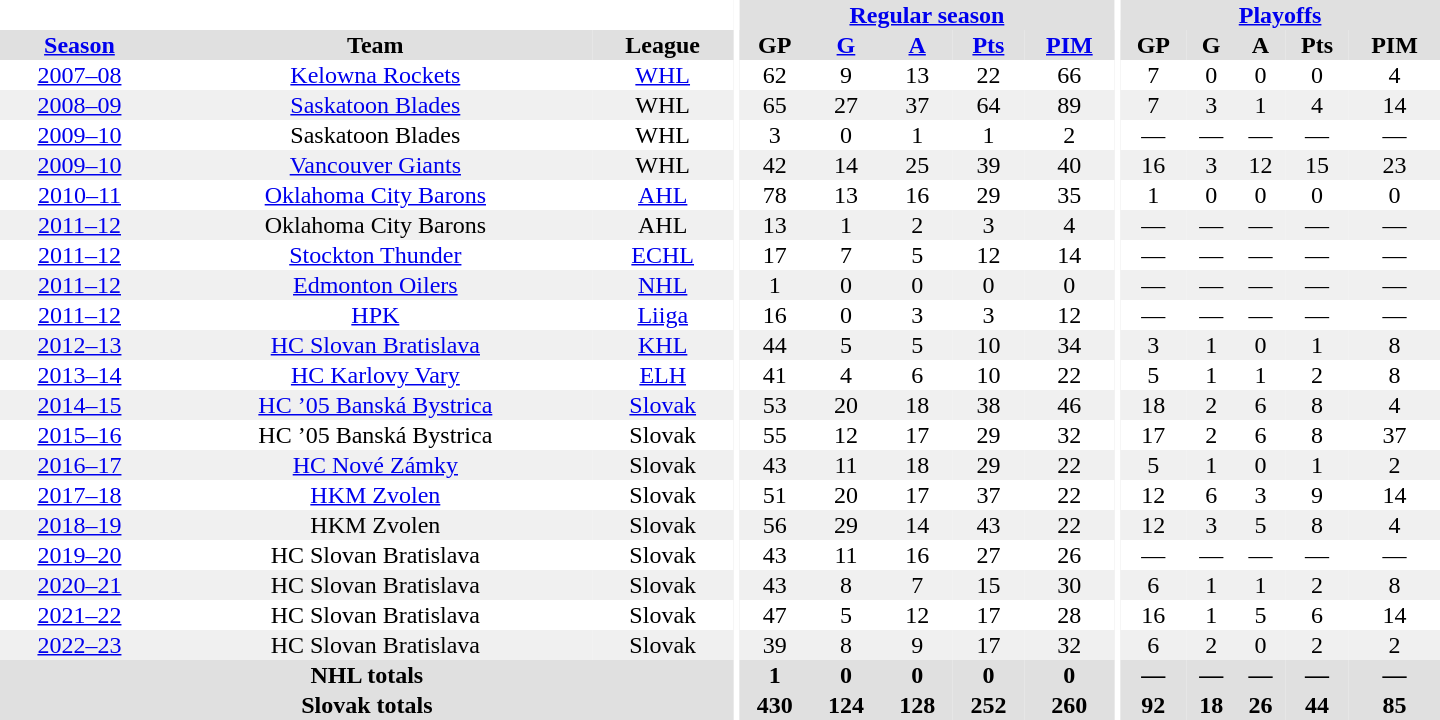<table border="0" cellpadding="1" cellspacing="0" style="text-align:center; width:60em">
<tr bgcolor="#e0e0e0">
<th colspan="3" bgcolor="#ffffff"></th>
<th rowspan="99" bgcolor="#ffffff"></th>
<th colspan="5"><a href='#'>Regular season</a></th>
<th rowspan="99" bgcolor="#ffffff"></th>
<th colspan="5"><a href='#'>Playoffs</a></th>
</tr>
<tr bgcolor="#e0e0e0">
<th><a href='#'>Season</a></th>
<th>Team</th>
<th>League</th>
<th>GP</th>
<th><a href='#'>G</a></th>
<th><a href='#'>A</a></th>
<th><a href='#'>Pts</a></th>
<th><a href='#'>PIM</a></th>
<th>GP</th>
<th>G</th>
<th>A</th>
<th>Pts</th>
<th>PIM</th>
</tr>
<tr>
<td><a href='#'>2007–08</a></td>
<td><a href='#'>Kelowna Rockets</a></td>
<td><a href='#'>WHL</a></td>
<td>62</td>
<td>9</td>
<td>13</td>
<td>22</td>
<td>66</td>
<td>7</td>
<td>0</td>
<td>0</td>
<td>0</td>
<td>4</td>
</tr>
<tr bgcolor="#f0f0f0">
<td><a href='#'>2008–09</a></td>
<td><a href='#'>Saskatoon Blades</a></td>
<td>WHL</td>
<td>65</td>
<td>27</td>
<td>37</td>
<td>64</td>
<td>89</td>
<td>7</td>
<td>3</td>
<td>1</td>
<td>4</td>
<td>14</td>
</tr>
<tr>
<td><a href='#'>2009–10</a></td>
<td>Saskatoon Blades</td>
<td>WHL</td>
<td>3</td>
<td>0</td>
<td>1</td>
<td>1</td>
<td>2</td>
<td>—</td>
<td>—</td>
<td>—</td>
<td>—</td>
<td>—</td>
</tr>
<tr bgcolor="#f0f0f0">
<td><a href='#'>2009–10</a></td>
<td><a href='#'>Vancouver Giants</a></td>
<td>WHL</td>
<td>42</td>
<td>14</td>
<td>25</td>
<td>39</td>
<td>40</td>
<td>16</td>
<td>3</td>
<td>12</td>
<td>15</td>
<td>23</td>
</tr>
<tr>
<td><a href='#'>2010–11</a></td>
<td><a href='#'>Oklahoma City Barons</a></td>
<td><a href='#'>AHL</a></td>
<td>78</td>
<td>13</td>
<td>16</td>
<td>29</td>
<td>35</td>
<td>1</td>
<td>0</td>
<td>0</td>
<td>0</td>
<td>0</td>
</tr>
<tr bgcolor="#f0f0f0">
<td><a href='#'>2011–12</a></td>
<td>Oklahoma City Barons</td>
<td>AHL</td>
<td>13</td>
<td>1</td>
<td>2</td>
<td>3</td>
<td>4</td>
<td>—</td>
<td>—</td>
<td>—</td>
<td>—</td>
<td>—</td>
</tr>
<tr>
<td><a href='#'>2011–12</a></td>
<td><a href='#'>Stockton Thunder</a></td>
<td><a href='#'>ECHL</a></td>
<td>17</td>
<td>7</td>
<td>5</td>
<td>12</td>
<td>14</td>
<td>—</td>
<td>—</td>
<td>—</td>
<td>—</td>
<td>—</td>
</tr>
<tr bgcolor="#f0f0f0">
<td><a href='#'>2011–12</a></td>
<td><a href='#'>Edmonton Oilers</a></td>
<td><a href='#'>NHL</a></td>
<td>1</td>
<td>0</td>
<td>0</td>
<td>0</td>
<td>0</td>
<td>—</td>
<td>—</td>
<td>—</td>
<td>—</td>
<td>—</td>
</tr>
<tr>
<td><a href='#'>2011–12</a></td>
<td><a href='#'>HPK</a></td>
<td><a href='#'>Liiga</a></td>
<td>16</td>
<td>0</td>
<td>3</td>
<td>3</td>
<td>12</td>
<td>—</td>
<td>—</td>
<td>—</td>
<td>—</td>
<td>—</td>
</tr>
<tr bgcolor="#f0f0f0">
<td><a href='#'>2012–13</a></td>
<td><a href='#'>HC Slovan Bratislava</a></td>
<td><a href='#'>KHL</a></td>
<td>44</td>
<td>5</td>
<td>5</td>
<td>10</td>
<td>34</td>
<td>3</td>
<td>1</td>
<td>0</td>
<td>1</td>
<td>8</td>
</tr>
<tr>
<td><a href='#'>2013–14</a></td>
<td><a href='#'>HC Karlovy Vary</a></td>
<td><a href='#'>ELH</a></td>
<td>41</td>
<td>4</td>
<td>6</td>
<td>10</td>
<td>22</td>
<td>5</td>
<td>1</td>
<td>1</td>
<td>2</td>
<td>8</td>
</tr>
<tr bgcolor="#f0f0f0">
<td><a href='#'>2014–15</a></td>
<td><a href='#'>HC ’05 Banská Bystrica</a></td>
<td><a href='#'>Slovak</a></td>
<td>53</td>
<td>20</td>
<td>18</td>
<td>38</td>
<td>46</td>
<td>18</td>
<td>2</td>
<td>6</td>
<td>8</td>
<td>4</td>
</tr>
<tr>
<td><a href='#'>2015–16</a></td>
<td>HC ’05 Banská Bystrica</td>
<td>Slovak</td>
<td>55</td>
<td>12</td>
<td>17</td>
<td>29</td>
<td>32</td>
<td>17</td>
<td>2</td>
<td>6</td>
<td>8</td>
<td>37</td>
</tr>
<tr bgcolor="#f0f0f0">
<td><a href='#'>2016–17</a></td>
<td><a href='#'>HC Nové Zámky</a></td>
<td>Slovak</td>
<td>43</td>
<td>11</td>
<td>18</td>
<td>29</td>
<td>22</td>
<td>5</td>
<td>1</td>
<td>0</td>
<td>1</td>
<td>2</td>
</tr>
<tr>
<td><a href='#'>2017–18</a></td>
<td><a href='#'>HKM Zvolen</a></td>
<td>Slovak</td>
<td>51</td>
<td>20</td>
<td>17</td>
<td>37</td>
<td>22</td>
<td>12</td>
<td>6</td>
<td>3</td>
<td>9</td>
<td>14</td>
</tr>
<tr bgcolor="#f0f0f0">
<td><a href='#'>2018–19</a></td>
<td>HKM Zvolen</td>
<td>Slovak</td>
<td>56</td>
<td>29</td>
<td>14</td>
<td>43</td>
<td>22</td>
<td>12</td>
<td>3</td>
<td>5</td>
<td>8</td>
<td>4</td>
</tr>
<tr>
<td><a href='#'>2019–20</a></td>
<td>HC Slovan Bratislava</td>
<td>Slovak</td>
<td>43</td>
<td>11</td>
<td>16</td>
<td>27</td>
<td>26</td>
<td>—</td>
<td>—</td>
<td>—</td>
<td>—</td>
<td>—</td>
</tr>
<tr bgcolor="#f0f0f0">
<td><a href='#'>2020–21</a></td>
<td>HC Slovan Bratislava</td>
<td>Slovak</td>
<td>43</td>
<td>8</td>
<td>7</td>
<td>15</td>
<td>30</td>
<td>6</td>
<td>1</td>
<td>1</td>
<td>2</td>
<td>8</td>
</tr>
<tr>
<td><a href='#'>2021–22</a></td>
<td>HC Slovan Bratislava</td>
<td>Slovak</td>
<td>47</td>
<td>5</td>
<td>12</td>
<td>17</td>
<td>28</td>
<td>16</td>
<td>1</td>
<td>5</td>
<td>6</td>
<td>14</td>
</tr>
<tr bgcolor="#f0f0f0">
<td><a href='#'>2022–23</a></td>
<td>HC Slovan Bratislava</td>
<td>Slovak</td>
<td>39</td>
<td>8</td>
<td>9</td>
<td>17</td>
<td>32</td>
<td>6</td>
<td>2</td>
<td>0</td>
<td>2</td>
<td>2</td>
</tr>
<tr ALIGN="center" bgcolor="#e0e0e0">
<th colspan="3">NHL totals</th>
<th>1</th>
<th>0</th>
<th>0</th>
<th>0</th>
<th>0</th>
<th>—</th>
<th>—</th>
<th>—</th>
<th>—</th>
<th>—</th>
</tr>
<tr ALIGN="center" bgcolor="#e0e0e0">
<th colspan="3">Slovak totals</th>
<th>430</th>
<th>124</th>
<th>128</th>
<th>252</th>
<th>260</th>
<th>92</th>
<th>18</th>
<th>26</th>
<th>44</th>
<th>85</th>
</tr>
</table>
